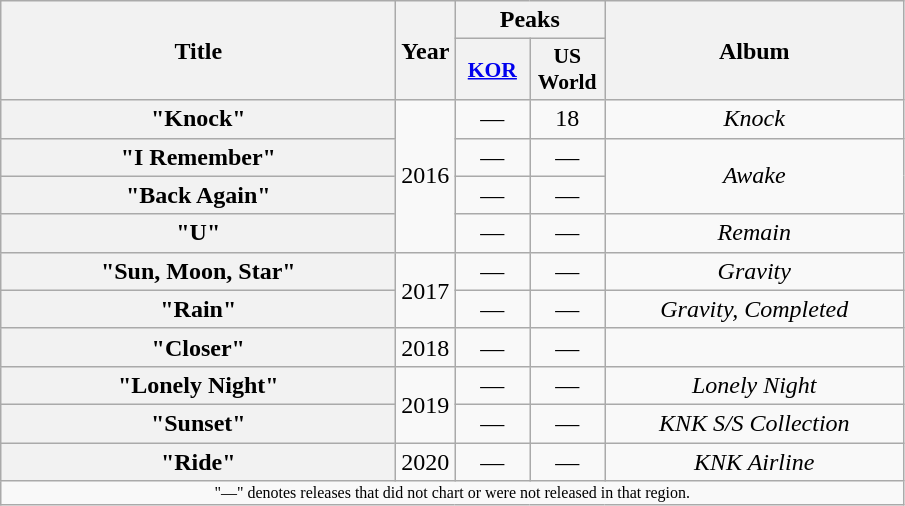<table class="wikitable plainrowheaders" style="text-align:center;" border="1">
<tr>
<th scope="col" rowspan="2" style="width:16em;">Title</th>
<th scope="col" rowspan="2">Year</th>
<th scope="col" colspan="2">Peaks</th>
<th scope="col" rowspan="2" style="width:12em;">Album</th>
</tr>
<tr>
<th scope="col" style="width:3em;font-size:90%;"><a href='#'>KOR</a><br></th>
<th scope="col" style="width:3em;font-size:90%;">US<br>World<br></th>
</tr>
<tr>
<th scope="row">"Knock"</th>
<td rowspan="4">2016</td>
<td>—</td>
<td>18</td>
<td><em>Knock</em></td>
</tr>
<tr>
<th scope="row">"I Remember" </th>
<td>—</td>
<td>—</td>
<td rowspan="2"><em>Awake</em></td>
</tr>
<tr>
<th scope="row">"Back Again"</th>
<td>—</td>
<td>—</td>
</tr>
<tr>
<th scope="row">"U"</th>
<td>—</td>
<td>—</td>
<td><em>Remain</em></td>
</tr>
<tr>
<th scope="row">"Sun, Moon, Star" </th>
<td rowspan="2">2017</td>
<td>—</td>
<td>—</td>
<td><em>Gravity</em></td>
</tr>
<tr>
<th scope="row">"Rain" </th>
<td>—</td>
<td>—</td>
<td><em>Gravity, Completed</em></td>
</tr>
<tr>
<th scope="row">"Closer" </th>
<td>2018</td>
<td>—</td>
<td>—</td>
<td></td>
</tr>
<tr>
<th scope="row">"Lonely Night"</th>
<td rowspan="2">2019</td>
<td>—</td>
<td>—</td>
<td><em>Lonely Night</em></td>
</tr>
<tr>
<th scope="row">"Sunset"</th>
<td>—</td>
<td>—</td>
<td><em>KNK S/S Collection</em></td>
</tr>
<tr>
<th scope="row">"Ride"</th>
<td>2020</td>
<td>—</td>
<td>—</td>
<td><em>KNK Airline</em></td>
</tr>
<tr>
<td colspan="5" style="font-size:8pt;">"—" denotes releases that did not chart or were not released in that region.</td>
</tr>
</table>
